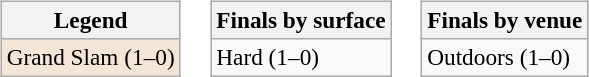<table>
<tr>
<td valign=top><br><table class=wikitable style=font-size:97%>
<tr>
<th>Legend</th>
</tr>
<tr bgcolor=#f3e6d7>
<td>Grand Slam (1–0)</td>
</tr>
</table>
</td>
<td valign=top><br><table class=wikitable style=font-size:97%>
<tr>
<th>Finals by surface</th>
</tr>
<tr>
<td>Hard (1–0)</td>
</tr>
</table>
</td>
<td valign=top><br><table class=wikitable style=font-size:97%>
<tr>
<th>Finals by venue</th>
</tr>
<tr>
<td>Outdoors (1–0)</td>
</tr>
</table>
</td>
</tr>
</table>
